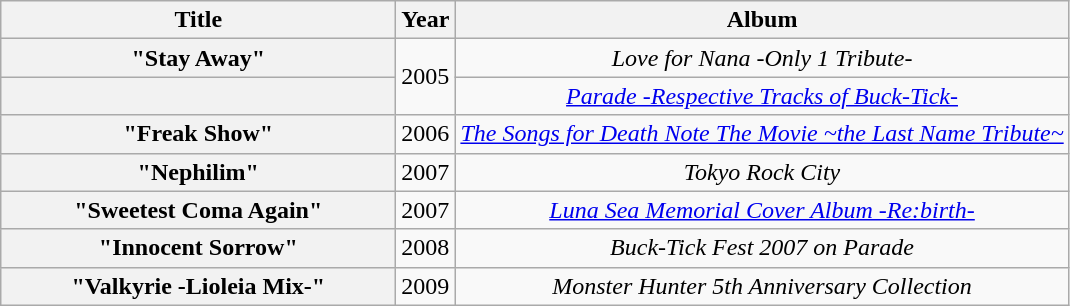<table class="wikitable plainrowheaders" style="text-align:center;" border="1">
<tr>
<th scope="col" style="width:16em;">Title</th>
<th scope="col">Year</th>
<th scope="col">Album</th>
</tr>
<tr>
<th scope="row">"Stay Away"</th>
<td rowspan="2">2005</td>
<td><em>Love for Nana -Only 1 Tribute-</em></td>
</tr>
<tr>
<th scope="row"></th>
<td><em><a href='#'>Parade -Respective Tracks of Buck-Tick-</a></em></td>
</tr>
<tr>
<th scope="row">"Freak Show"</th>
<td>2006</td>
<td><em><a href='#'>The Songs for Death Note The Movie ~the Last Name Tribute~</a></em></td>
</tr>
<tr>
<th scope="row">"Nephilim"</th>
<td>2007</td>
<td><em>Tokyo Rock City</em></td>
</tr>
<tr>
<th scope="row">"Sweetest Coma Again"</th>
<td>2007</td>
<td><em><a href='#'>Luna Sea Memorial Cover Album -Re:birth-</a></em></td>
</tr>
<tr>
<th scope="row">"Innocent Sorrow"</th>
<td>2008</td>
<td><em>Buck-Tick Fest 2007 on Parade</em></td>
</tr>
<tr>
<th scope="row">"Valkyrie -Lioleia Mix-"</th>
<td>2009</td>
<td><em>Monster Hunter 5th Anniversary Collection</em></td>
</tr>
</table>
